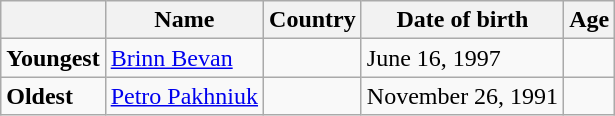<table class="wikitable">
<tr>
<th></th>
<th><strong>Name</strong></th>
<th><strong>Country</strong></th>
<th><strong>Date of birth</strong></th>
<th><strong>Age</strong></th>
</tr>
<tr>
<td><strong>Youngest</strong></td>
<td><a href='#'>Brinn Bevan</a></td>
<td></td>
<td>June 16, 1997</td>
<td></td>
</tr>
<tr>
<td><strong>Oldest</strong></td>
<td><a href='#'>Petro Pakhniuk</a></td>
<td></td>
<td>November 26, 1991</td>
<td></td>
</tr>
</table>
